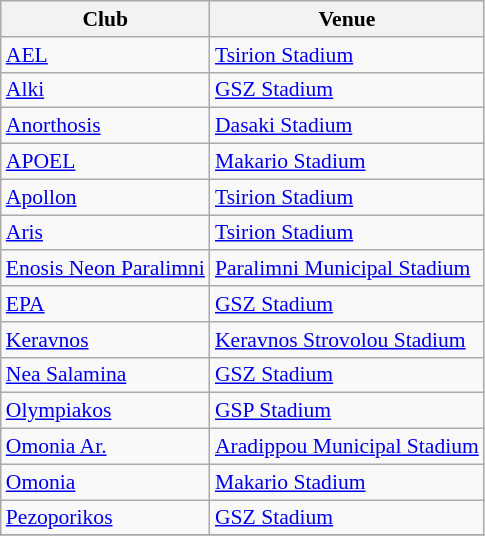<table class="wikitable" style="font-size:90%">
<tr>
<th>Club</th>
<th>Venue</th>
</tr>
<tr>
<td><a href='#'>AEL</a></td>
<td><a href='#'>Tsirion Stadium</a></td>
</tr>
<tr>
<td><a href='#'>Alki</a></td>
<td><a href='#'>GSZ Stadium</a></td>
</tr>
<tr>
<td><a href='#'>Anorthosis</a></td>
<td><a href='#'>Dasaki Stadium</a></td>
</tr>
<tr>
<td><a href='#'>APOEL</a></td>
<td><a href='#'>Makario Stadium</a></td>
</tr>
<tr>
<td><a href='#'>Apollon</a></td>
<td><a href='#'>Tsirion Stadium</a></td>
</tr>
<tr>
<td><a href='#'>Aris</a></td>
<td><a href='#'>Tsirion Stadium</a></td>
</tr>
<tr>
<td><a href='#'>Enosis Neon Paralimni</a></td>
<td><a href='#'>Paralimni Municipal Stadium</a></td>
</tr>
<tr>
<td><a href='#'>EPA</a></td>
<td><a href='#'>GSZ Stadium</a></td>
</tr>
<tr>
<td><a href='#'>Keravnos</a></td>
<td><a href='#'>Keravnos Strovolou Stadium</a></td>
</tr>
<tr>
<td><a href='#'>Nea Salamina</a></td>
<td><a href='#'>GSZ Stadium</a></td>
</tr>
<tr>
<td><a href='#'>Olympiakos</a></td>
<td><a href='#'>GSP Stadium</a></td>
</tr>
<tr>
<td><a href='#'>Omonia Ar.</a></td>
<td><a href='#'>Aradippou Municipal Stadium</a></td>
</tr>
<tr>
<td><a href='#'>Omonia</a></td>
<td><a href='#'>Makario Stadium</a></td>
</tr>
<tr>
<td><a href='#'>Pezoporikos</a></td>
<td><a href='#'>GSZ Stadium</a></td>
</tr>
<tr>
</tr>
</table>
